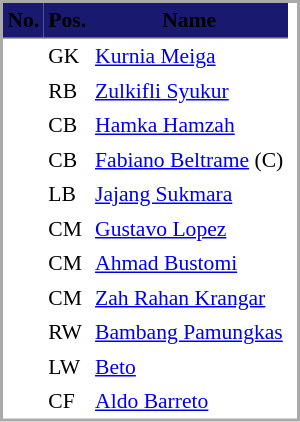<table cellspacing="0" cellpadding="3" style="border:2px solid #AAAAAA;font-size:90%">
<tr bgcolor="#191970">
<th style="border-bottom:1px solid #AAAAAA" align="center"><span>No.</span></th>
<th style="border-bottom:1px solid #AAAAAA" align="center"><span>Pos.</span></th>
<th style="border-bottom:1px solid #AAAAAA" align="center"><span>Name</span></th>
</tr>
<tr>
<td></td>
<td>GK</td>
<td> <a href='#'>Kurnia Meiga</a> </td>
<td></td>
</tr>
<tr>
<td></td>
<td>RB</td>
<td> <a href='#'>Zulkifli Syukur</a> </td>
<td></td>
</tr>
<tr>
<td></td>
<td>CB</td>
<td> <a href='#'>Hamka Hamzah</a> </td>
<td></td>
</tr>
<tr>
<td></td>
<td>CB</td>
<td> <a href='#'>Fabiano Beltrame</a> (C) </td>
<td></td>
</tr>
<tr>
<td></td>
<td>LB</td>
<td> <a href='#'>Jajang Sukmara</a> </td>
<td></td>
</tr>
<tr>
<td></td>
<td>CM</td>
<td> <a href='#'>Gustavo Lopez</a></td>
<td></td>
</tr>
<tr>
<td></td>
<td>CM</td>
<td> <a href='#'>Ahmad Bustomi</a></td>
<td></td>
</tr>
<tr>
<td></td>
<td>CM</td>
<td> <a href='#'>Zah Rahan Krangar</a> </td>
<td></td>
</tr>
<tr>
<td></td>
<td>RW</td>
<td> <a href='#'>Bambang Pamungkas</a> </td>
<td></td>
</tr>
<tr>
<td></td>
<td>LW</td>
<td> <a href='#'>Beto</a> </td>
<td></td>
</tr>
<tr>
<td></td>
<td>CF</td>
<td> <a href='#'>Aldo Barreto</a></td>
<td></td>
</tr>
<tr>
</tr>
</table>
